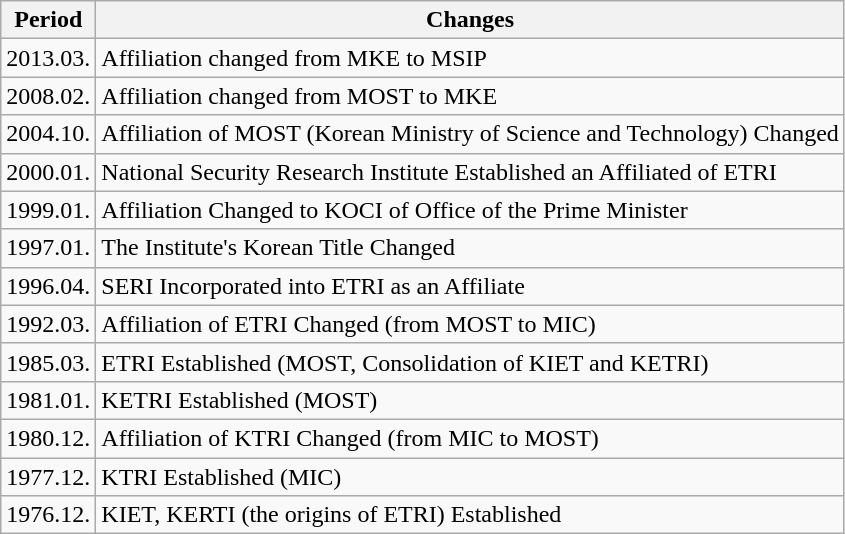<table class="wikitable">
<tr>
<th>Period</th>
<th>Changes</th>
</tr>
<tr>
<td>2013.03.</td>
<td>Affiliation changed from MKE to MSIP</td>
</tr>
<tr>
<td>2008.02.</td>
<td>Affiliation changed from MOST to MKE</td>
</tr>
<tr>
<td>2004.10.</td>
<td>Affiliation of MOST (Korean Ministry of Science and Technology) Changed</td>
</tr>
<tr>
<td>2000.01.</td>
<td>National Security Research Institute Established an Affiliated of ETRI</td>
</tr>
<tr>
<td>1999.01.</td>
<td>Affiliation Changed to KOCI of Office of the Prime Minister</td>
</tr>
<tr>
<td>1997.01.</td>
<td>The Institute's Korean Title Changed</td>
</tr>
<tr>
<td>1996.04.</td>
<td>SERI Incorporated into ETRI as an Affiliate</td>
</tr>
<tr>
<td>1992.03.</td>
<td>Affiliation of ETRI Changed (from MOST to MIC)</td>
</tr>
<tr>
<td>1985.03.</td>
<td>ETRI Established (MOST, Consolidation of KIET and KETRI)</td>
</tr>
<tr>
<td>1981.01.</td>
<td>KETRI Established (MOST)</td>
</tr>
<tr>
<td>1980.12.</td>
<td>Affiliation of KTRI Changed (from MIC to MOST)</td>
</tr>
<tr>
<td>1977.12.</td>
<td>KTRI Established (MIC)</td>
</tr>
<tr>
<td>1976.12.</td>
<td>KIET, KERTI (the origins of ETRI) Established</td>
</tr>
</table>
